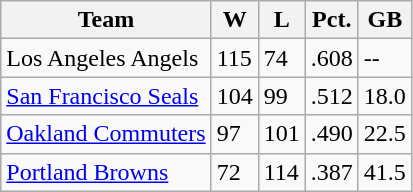<table class="wikitable">
<tr>
<th>Team</th>
<th>W</th>
<th>L</th>
<th>Pct.</th>
<th>GB</th>
</tr>
<tr>
<td>Los Angeles Angels</td>
<td>115</td>
<td>74</td>
<td>.608</td>
<td>--</td>
</tr>
<tr>
<td><a href='#'>San Francisco Seals</a></td>
<td>104</td>
<td>99</td>
<td>.512</td>
<td>18.0</td>
</tr>
<tr>
<td><a href='#'>Oakland Commuters</a></td>
<td>97</td>
<td>101</td>
<td>.490</td>
<td>22.5</td>
</tr>
<tr>
<td><a href='#'>Portland Browns</a></td>
<td>72</td>
<td>114</td>
<td>.387</td>
<td>41.5</td>
</tr>
</table>
